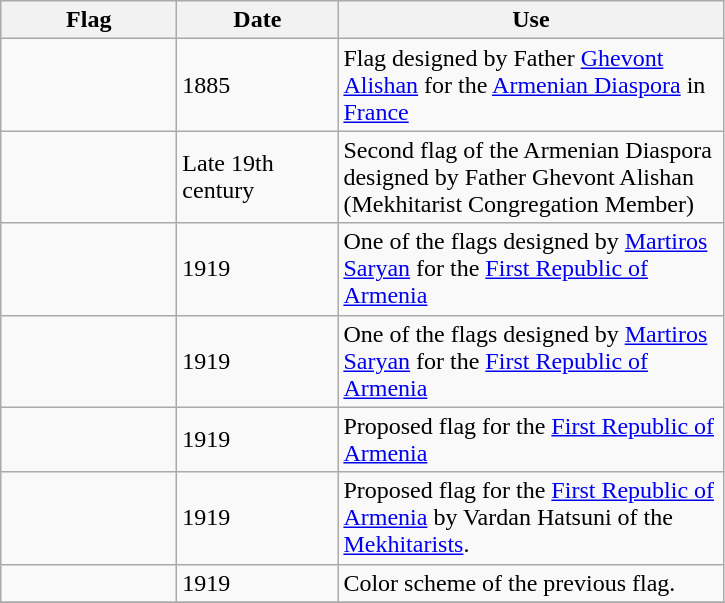<table class="wikitable">
<tr>
<th width="110">Flag</th>
<th width="100">Date</th>
<th width="250">Use</th>
</tr>
<tr>
<td></td>
<td>1885</td>
<td>Flag designed by Father <a href='#'>Ghevont Alishan</a> for the <a href='#'>Armenian Diaspora</a> in <a href='#'>France</a></td>
</tr>
<tr>
<td></td>
<td>Late 19th century</td>
<td>Second flag of the Armenian Diaspora designed by Father Ghevont Alishan (Mekhitarist Congregation Member)</td>
</tr>
<tr>
<td></td>
<td>1919</td>
<td>One of the flags designed by <a href='#'>Martiros Saryan</a> for the <a href='#'>First Republic of Armenia</a></td>
</tr>
<tr>
<td></td>
<td>1919</td>
<td>One of the flags designed by <a href='#'>Martiros Saryan</a> for the <a href='#'>First Republic of Armenia</a></td>
</tr>
<tr>
<td></td>
<td>1919</td>
<td>Proposed flag for the <a href='#'>First Republic of Armenia</a></td>
</tr>
<tr>
<td></td>
<td>1919</td>
<td>Proposed flag for the <a href='#'>First Republic of Armenia</a> by Vardan Hatsuni of the <a href='#'>Mekhitarists</a>.</td>
</tr>
<tr>
<td></td>
<td>1919</td>
<td>Color scheme of the previous flag.</td>
</tr>
<tr>
</tr>
</table>
